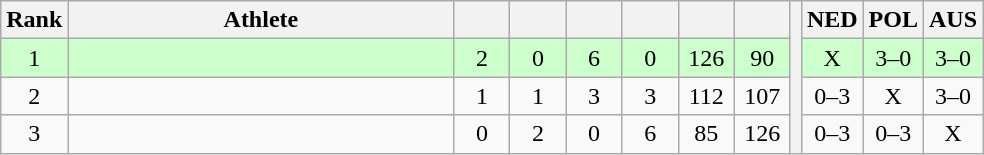<table class="wikitable" style="text-align:center">
<tr>
<th>Rank</th>
<th width=250>Athlete</th>
<th width=30></th>
<th width=30></th>
<th width=30></th>
<th width=30></th>
<th width=30></th>
<th width=30></th>
<th rowspan=4></th>
<th width=30>NED</th>
<th width=30>POL</th>
<th width=30>AUS</th>
</tr>
<tr bgcolor=#ccffcc>
<td>1</td>
<td align=left></td>
<td>2</td>
<td>0</td>
<td>6</td>
<td>0</td>
<td>126</td>
<td>90</td>
<td>X</td>
<td>3–0</td>
<td>3–0</td>
</tr>
<tr>
<td>2</td>
<td align=left></td>
<td>1</td>
<td>1</td>
<td>3</td>
<td>3</td>
<td>112</td>
<td>107</td>
<td>0–3</td>
<td>X</td>
<td>3–0</td>
</tr>
<tr>
<td>3</td>
<td align=left></td>
<td>0</td>
<td>2</td>
<td>0</td>
<td>6</td>
<td>85</td>
<td>126</td>
<td>0–3</td>
<td>0–3</td>
<td>X</td>
</tr>
</table>
